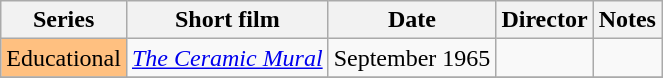<table class="wikitable sortable">
<tr>
<th>Series</th>
<th>Short film</th>
<th>Date</th>
<th>Director</th>
<th>Notes</th>
</tr>
<tr>
<td bgcolor="#ffc080">Educational</td>
<td><em><a href='#'>The Ceramic Mural</a></em></td>
<td>September 1965</td>
<td></td>
<td></td>
</tr>
<tr>
</tr>
</table>
